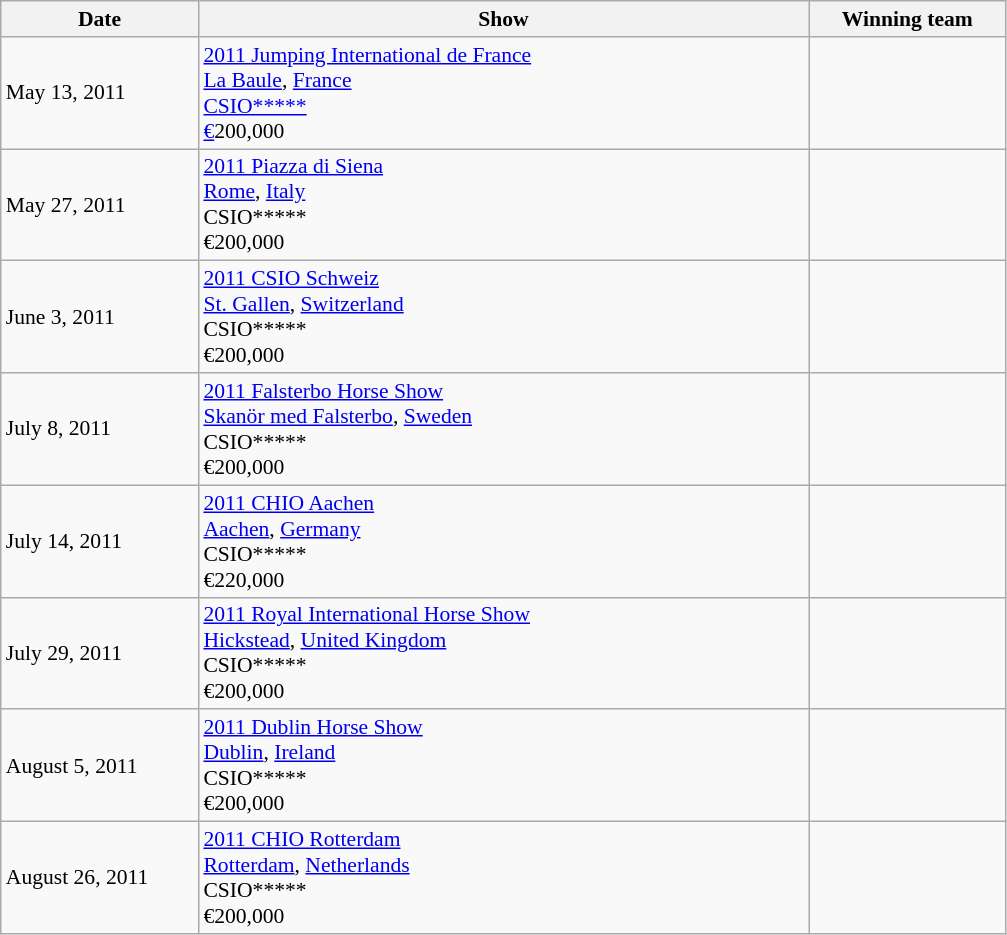<table class="wikitable" style="font-size: 90%">
<tr>
<th width=125>Date</th>
<th width=400>Show</th>
<th width=125>Winning team</th>
</tr>
<tr>
<td>May 13, 2011</td>
<td><a href='#'>2011 Jumping International de France</a><br> <a href='#'>La Baule</a>, <a href='#'>France</a><br><a href='#'>CSIO*****</a><br><a href='#'>€</a>200,000</td>
<td></td>
</tr>
<tr>
<td>May 27, 2011</td>
<td><a href='#'>2011 Piazza di Siena</a><br> <a href='#'>Rome</a>, <a href='#'>Italy</a><br>CSIO*****<br>€200,000</td>
<td></td>
</tr>
<tr>
<td>June 3, 2011</td>
<td><a href='#'>2011 CSIO Schweiz</a><br> <a href='#'>St. Gallen</a>, <a href='#'>Switzerland</a><br>CSIO*****<br>€200,000</td>
<td></td>
</tr>
<tr>
<td>July 8, 2011</td>
<td><a href='#'>2011 Falsterbo Horse Show</a><br> <a href='#'>Skanör med Falsterbo</a>, <a href='#'>Sweden</a><br>CSIO*****<br>€200,000</td>
<td></td>
</tr>
<tr>
<td>July 14, 2011</td>
<td><a href='#'>2011 CHIO Aachen</a><br> <a href='#'>Aachen</a>, <a href='#'>Germany</a><br>CSIO*****<br>€220,000</td>
<td></td>
</tr>
<tr>
<td>July 29, 2011</td>
<td><a href='#'>2011 Royal International Horse Show</a><br> <a href='#'>Hickstead</a>, <a href='#'>United Kingdom</a><br>CSIO*****<br>€200,000</td>
<td></td>
</tr>
<tr>
<td>August 5, 2011</td>
<td><a href='#'>2011 Dublin Horse Show</a><br> <a href='#'>Dublin</a>, <a href='#'>Ireland</a><br>CSIO*****<br>€200,000</td>
<td></td>
</tr>
<tr>
<td>August 26, 2011</td>
<td><a href='#'>2011 CHIO Rotterdam</a><br> <a href='#'>Rotterdam</a>, <a href='#'>Netherlands</a><br>CSIO*****<br>€200,000</td>
<td></td>
</tr>
</table>
